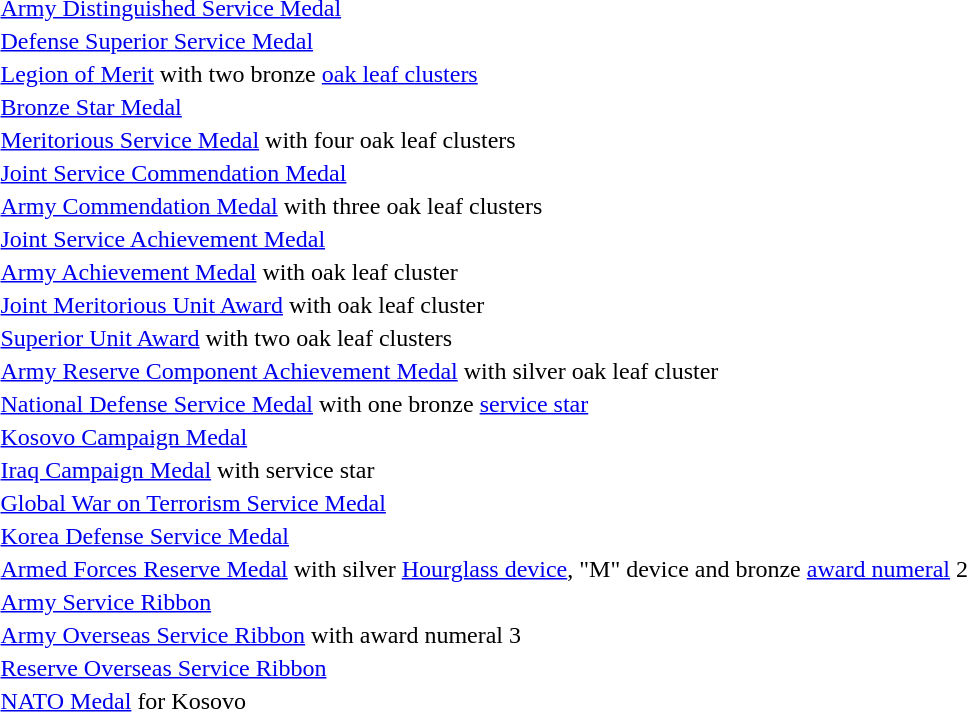<table>
<tr>
<td></td>
<td><a href='#'>Army Distinguished Service Medal</a></td>
</tr>
<tr>
<td></td>
<td><a href='#'>Defense Superior Service Medal</a></td>
</tr>
<tr>
<td></td>
<td><a href='#'>Legion of Merit</a> with two bronze <a href='#'>oak leaf clusters</a></td>
</tr>
<tr>
<td></td>
<td><a href='#'>Bronze Star Medal</a></td>
</tr>
<tr>
<td></td>
<td><a href='#'>Meritorious Service Medal</a> with four oak leaf clusters</td>
</tr>
<tr>
<td></td>
<td><a href='#'>Joint Service Commendation Medal</a></td>
</tr>
<tr>
<td></td>
<td><a href='#'>Army Commendation Medal</a> with three oak leaf clusters</td>
</tr>
<tr>
<td></td>
<td><a href='#'>Joint Service Achievement Medal</a></td>
</tr>
<tr>
<td></td>
<td><a href='#'>Army Achievement Medal</a> with oak leaf cluster</td>
</tr>
<tr>
<td></td>
<td><a href='#'>Joint Meritorious Unit Award</a> with oak leaf cluster</td>
</tr>
<tr>
<td></td>
<td><a href='#'>Superior Unit Award</a> with two oak leaf clusters</td>
</tr>
<tr>
<td></td>
<td><a href='#'>Army Reserve Component Achievement Medal</a> with silver oak leaf cluster</td>
</tr>
<tr>
<td></td>
<td><a href='#'>National Defense Service Medal</a> with one bronze <a href='#'>service star</a></td>
</tr>
<tr>
<td></td>
<td><a href='#'>Kosovo Campaign Medal</a></td>
</tr>
<tr>
<td></td>
<td><a href='#'>Iraq Campaign Medal</a> with service star</td>
</tr>
<tr>
<td></td>
<td><a href='#'>Global War on Terrorism Service Medal</a></td>
</tr>
<tr>
<td></td>
<td><a href='#'>Korea Defense Service Medal</a></td>
</tr>
<tr>
<td><span></span><span></span><span></span></td>
<td><a href='#'>Armed Forces Reserve Medal</a> with silver <a href='#'>Hourglass device</a>, "M" device and bronze <a href='#'>award numeral</a> 2</td>
</tr>
<tr>
<td></td>
<td><a href='#'>Army Service Ribbon</a></td>
</tr>
<tr>
<td><span></span></td>
<td><a href='#'>Army Overseas Service Ribbon</a> with award numeral 3</td>
</tr>
<tr>
<td></td>
<td><a href='#'>Reserve Overseas Service Ribbon</a></td>
</tr>
<tr>
<td></td>
<td><a href='#'>NATO Medal</a> for Kosovo</td>
</tr>
</table>
